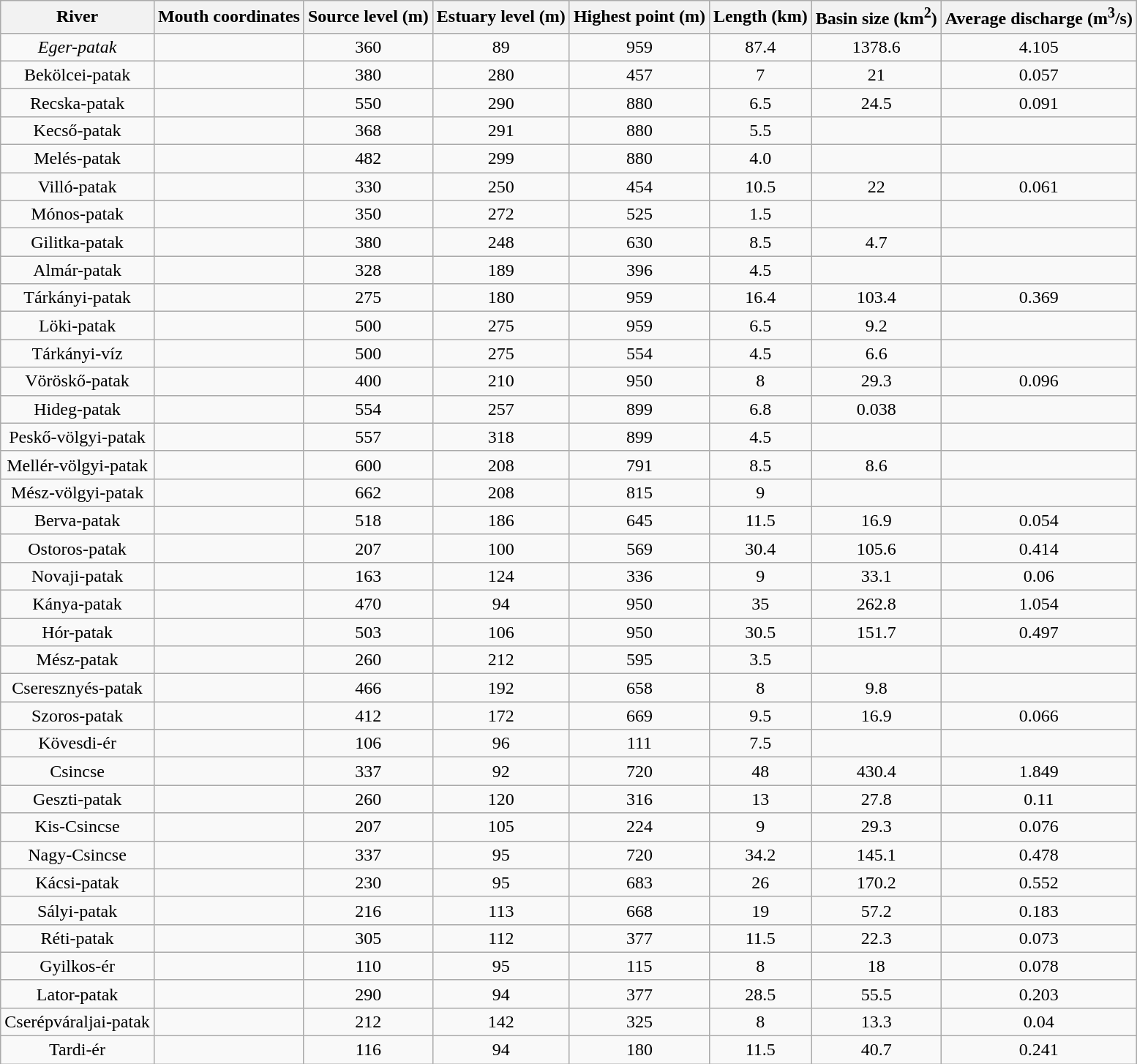<table class="wikitable" style="text-align:center;">
<tr>
<th>River</th>
<th>Mouth coordinates</th>
<th>Source level (m)</th>
<th>Estuary level (m)</th>
<th>Highest point (m)</th>
<th>Length (km)</th>
<th>Basin size (km<sup>2</sup>)</th>
<th>Average discharge (m<sup>3</sup>/s)</th>
</tr>
<tr>
<td><em>Eger-patak</em></td>
<td></td>
<td>360</td>
<td>89</td>
<td>959</td>
<td>87.4</td>
<td>1378.6</td>
<td>4.105</td>
</tr>
<tr>
<td>Bekölcei-patak</td>
<td></td>
<td>380</td>
<td>280</td>
<td>457</td>
<td>7</td>
<td>21</td>
<td>0.057</td>
</tr>
<tr>
<td>Recska-patak</td>
<td></td>
<td>550</td>
<td>290</td>
<td>880</td>
<td>6.5</td>
<td>24.5</td>
<td>0.091</td>
</tr>
<tr>
<td>Kecső-patak</td>
<td></td>
<td>368</td>
<td>291</td>
<td>880</td>
<td>5.5</td>
<td></td>
<td></td>
</tr>
<tr>
<td>Melés-patak</td>
<td></td>
<td>482</td>
<td>299</td>
<td>880</td>
<td>4.0</td>
<td></td>
<td></td>
</tr>
<tr>
<td>Villó-patak</td>
<td></td>
<td>330</td>
<td>250</td>
<td>454</td>
<td>10.5</td>
<td>22</td>
<td>0.061</td>
</tr>
<tr>
<td>Mónos-patak</td>
<td></td>
<td>350</td>
<td>272</td>
<td>525</td>
<td>1.5</td>
<td></td>
<td></td>
</tr>
<tr>
<td>Gilitka-patak</td>
<td></td>
<td>380</td>
<td>248</td>
<td>630</td>
<td>8.5</td>
<td>4.7</td>
<td></td>
</tr>
<tr>
<td>Almár-patak</td>
<td></td>
<td>328</td>
<td>189</td>
<td>396</td>
<td>4.5</td>
<td></td>
<td></td>
</tr>
<tr>
<td>Tárkányi-patak</td>
<td></td>
<td>275</td>
<td>180</td>
<td>959</td>
<td>16.4</td>
<td>103.4</td>
<td>0.369</td>
</tr>
<tr>
<td>Löki-patak</td>
<td></td>
<td>500</td>
<td>275</td>
<td>959</td>
<td>6.5</td>
<td>9.2</td>
<td></td>
</tr>
<tr>
<td>Tárkányi-víz</td>
<td></td>
<td>500</td>
<td>275</td>
<td>554</td>
<td>4.5</td>
<td>6.6</td>
<td></td>
</tr>
<tr>
<td>Vöröskő-patak</td>
<td></td>
<td>400</td>
<td>210</td>
<td>950</td>
<td>8</td>
<td>29.3</td>
<td>0.096</td>
</tr>
<tr>
<td>Hideg-patak</td>
<td></td>
<td>554</td>
<td>257</td>
<td>899</td>
<td>6.8</td>
<td>0.038</td>
<td></td>
</tr>
<tr>
<td>Peskő-völgyi-patak</td>
<td></td>
<td>557</td>
<td>318</td>
<td>899</td>
<td>4.5</td>
<td></td>
<td></td>
</tr>
<tr>
<td>Mellér-völgyi-patak</td>
<td></td>
<td>600</td>
<td>208</td>
<td>791</td>
<td>8.5</td>
<td>8.6</td>
<td></td>
</tr>
<tr>
<td>Mész-völgyi-patak</td>
<td></td>
<td>662</td>
<td>208</td>
<td>815</td>
<td>9</td>
<td></td>
<td></td>
</tr>
<tr>
<td>Berva-patak</td>
<td></td>
<td>518</td>
<td>186</td>
<td>645</td>
<td>11.5</td>
<td>16.9</td>
<td>0.054</td>
</tr>
<tr>
<td>Ostoros-patak</td>
<td></td>
<td>207</td>
<td>100</td>
<td>569</td>
<td>30.4</td>
<td>105.6</td>
<td>0.414</td>
</tr>
<tr>
<td>Novaji-patak</td>
<td></td>
<td>163</td>
<td>124</td>
<td>336</td>
<td>9</td>
<td>33.1</td>
<td>0.06</td>
</tr>
<tr>
<td>Kánya-patak</td>
<td></td>
<td>470</td>
<td>94</td>
<td>950</td>
<td>35</td>
<td>262.8</td>
<td>1.054</td>
</tr>
<tr>
<td>Hór-patak</td>
<td></td>
<td>503</td>
<td>106</td>
<td>950</td>
<td>30.5</td>
<td>151.7</td>
<td>0.497</td>
</tr>
<tr>
<td>Mész-patak</td>
<td></td>
<td>260</td>
<td>212</td>
<td>595</td>
<td>3.5</td>
<td></td>
<td></td>
</tr>
<tr>
<td>Cseresznyés-patak</td>
<td></td>
<td>466</td>
<td>192</td>
<td>658</td>
<td>8</td>
<td>9.8</td>
<td></td>
</tr>
<tr>
<td>Szoros-patak</td>
<td></td>
<td>412</td>
<td>172</td>
<td>669</td>
<td>9.5</td>
<td>16.9</td>
<td>0.066</td>
</tr>
<tr>
<td>Kövesdi-ér</td>
<td></td>
<td>106</td>
<td>96</td>
<td>111</td>
<td>7.5</td>
<td></td>
<td></td>
</tr>
<tr>
<td>Csincse</td>
<td></td>
<td>337</td>
<td>92</td>
<td>720</td>
<td>48</td>
<td>430.4</td>
<td>1.849</td>
</tr>
<tr>
<td>Geszti-patak</td>
<td></td>
<td>260</td>
<td>120</td>
<td>316</td>
<td>13</td>
<td>27.8</td>
<td>0.11</td>
</tr>
<tr>
<td>Kis-Csincse</td>
<td></td>
<td>207</td>
<td>105</td>
<td>224</td>
<td>9</td>
<td>29.3</td>
<td>0.076</td>
</tr>
<tr>
<td>Nagy-Csincse</td>
<td></td>
<td>337</td>
<td>95</td>
<td>720</td>
<td>34.2</td>
<td>145.1</td>
<td>0.478</td>
</tr>
<tr>
<td>Kácsi-patak</td>
<td></td>
<td>230</td>
<td>95</td>
<td>683</td>
<td>26</td>
<td>170.2</td>
<td>0.552</td>
</tr>
<tr>
<td>Sályi-patak</td>
<td></td>
<td>216</td>
<td>113</td>
<td>668</td>
<td>19</td>
<td>57.2</td>
<td>0.183</td>
</tr>
<tr>
<td>Réti-patak</td>
<td></td>
<td>305</td>
<td>112</td>
<td>377</td>
<td>11.5</td>
<td>22.3</td>
<td>0.073</td>
</tr>
<tr>
<td>Gyilkos-ér</td>
<td></td>
<td>110</td>
<td>95</td>
<td>115</td>
<td>8</td>
<td>18</td>
<td>0.078</td>
</tr>
<tr>
<td>Lator-patak</td>
<td></td>
<td>290</td>
<td>94</td>
<td>377</td>
<td>28.5</td>
<td>55.5</td>
<td>0.203</td>
</tr>
<tr>
<td>Cserépváraljai-patak</td>
<td></td>
<td>212</td>
<td>142</td>
<td>325</td>
<td>8</td>
<td>13.3</td>
<td>0.04</td>
</tr>
<tr>
<td>Tardi-ér</td>
<td></td>
<td>116</td>
<td>94</td>
<td>180</td>
<td>11.5</td>
<td>40.7</td>
<td>0.241</td>
</tr>
</table>
